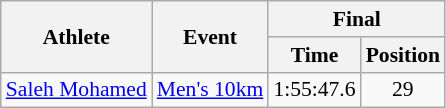<table class="wikitable" border="1" style="font-size:90%">
<tr>
<th rowspan=2>Athlete</th>
<th rowspan=2>Event</th>
<th colspan=2>Final</th>
</tr>
<tr>
<th>Time</th>
<th>Position</th>
</tr>
<tr>
<td rowspan=1><a href='#'>Saleh Mohamed</a></td>
<td><a href='#'>Men's 10km</a></td>
<td align=center>1:55:47.6</td>
<td align=center>29</td>
</tr>
</table>
